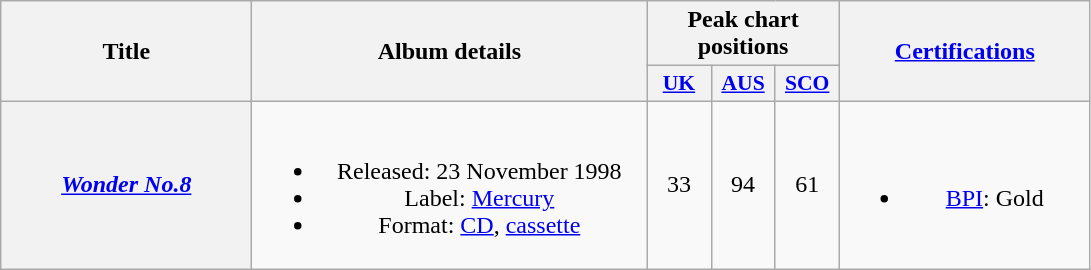<table class="wikitable plainrowheaders" style="text-align:center;" border="1">
<tr>
<th scope="col" rowspan="2" style="width:10em;">Title</th>
<th scope="col" rowspan="2" style="width:16em;">Album details</th>
<th scope="col" colspan="3">Peak chart<br>positions</th>
<th scope="col" rowspan="2" style="width:10em;"><a href='#'>Certifications</a></th>
</tr>
<tr>
<th scope="col" style="width:2.5em;font-size:90%;"><a href='#'>UK</a><br></th>
<th scope="col" style="width:2.5em;font-size:90%;"><a href='#'>AUS</a><br></th>
<th scope="col" style="width:2.5em;font-size:90%;"><a href='#'>SCO</a><br></th>
</tr>
<tr>
<th scope="row"><em><a href='#'>Wonder No.8</a></em></th>
<td><br><ul><li>Released: 23 November 1998</li><li>Label: <a href='#'>Mercury</a></li><li>Format: <a href='#'>CD</a>, <a href='#'>cassette</a></li></ul></td>
<td>33</td>
<td>94</td>
<td>61</td>
<td><br><ul><li><a href='#'>BPI</a>: Gold</li></ul></td>
</tr>
</table>
